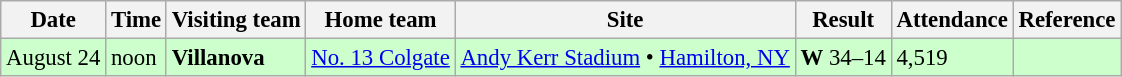<table class="wikitable" style="font-size:95%;">
<tr>
<th>Date</th>
<th>Time</th>
<th>Visiting team</th>
<th>Home team</th>
<th>Site</th>
<th>Result</th>
<th>Attendance</th>
<th class="unsortable">Reference</th>
</tr>
<tr bgcolor=#ccffcc>
<td>August 24</td>
<td>noon</td>
<td><strong>Villanova</strong></td>
<td><a href='#'>No. 13 Colgate</a></td>
<td><a href='#'>Andy Kerr Stadium</a> • <a href='#'>Hamilton, NY</a></td>
<td><strong>W</strong> 34–14</td>
<td>4,519</td>
<td></td>
</tr>
</table>
